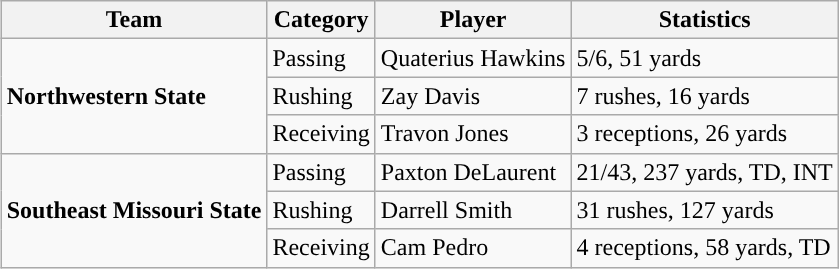<table class="wikitable" style="float: right;">
<tr>
<th>Team</th>
<th>Category</th>
<th>Player</th>
<th>Statistics</th>
</tr>
<tr>
<td rowspan=3><strong>Northwestern State</strong></td>
<td>Passing</td>
<td>Quaterius Hawkins</td>
<td>5/6, 51 yards</td>
</tr>
<tr>
<td>Rushing</td>
<td>Zay Davis</td>
<td>7 rushes, 16 yards</td>
</tr>
<tr>
<td>Receiving</td>
<td>Travon Jones</td>
<td>3 receptions, 26 yards</td>
</tr>
<tr>
<td rowspan=3><strong>Southeast Missouri State</strong></td>
<td>Passing</td>
<td>Paxton DeLaurent</td>
<td>21/43, 237 yards, TD, INT</td>
</tr>
<tr>
<td>Rushing</td>
<td>Darrell Smith</td>
<td>31 rushes, 127 yards</td>
</tr>
<tr>
<td>Receiving</td>
<td>Cam Pedro</td>
<td>4 receptions, 58 yards, TD</td>
</tr>
</table>
